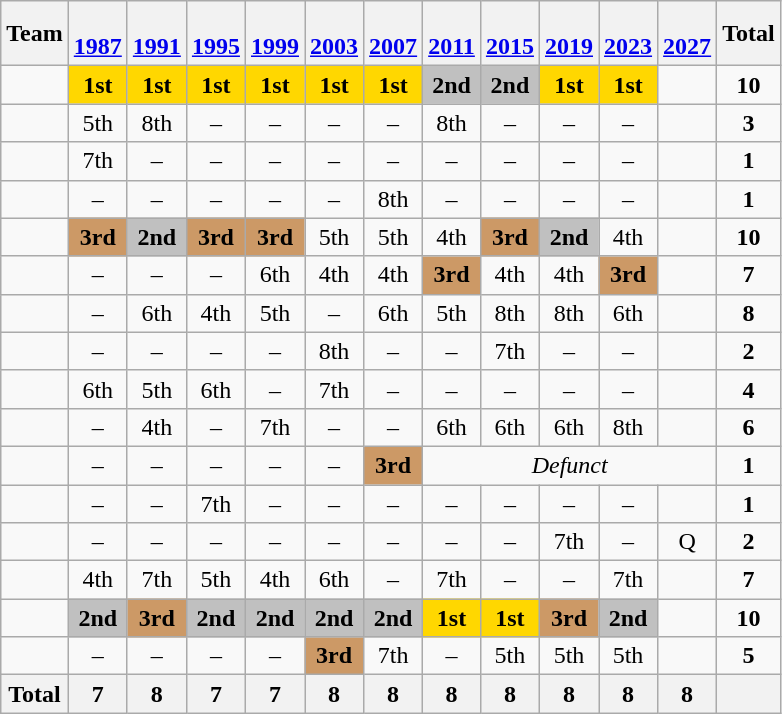<table class="wikitable" style="text-align:center">
<tr>
<th>Team</th>
<th><br><a href='#'>1987</a></th>
<th><br><a href='#'>1991</a></th>
<th><br><a href='#'>1995</a></th>
<th><br><a href='#'>1999</a></th>
<th><br><a href='#'>2003</a></th>
<th><br><a href='#'>2007</a></th>
<th><br><a href='#'>2011</a></th>
<th><br><a href='#'>2015</a></th>
<th><br><a href='#'>2019</a></th>
<th><br><a href='#'>2023</a></th>
<th><br><a href='#'>2027</a></th>
<th>Total</th>
</tr>
<tr>
<td align=left></td>
<td bgcolor=gold><strong>1st</strong></td>
<td bgcolor=gold><strong>1st</strong></td>
<td bgcolor=gold><strong>1st</strong></td>
<td bgcolor=gold><strong>1st</strong></td>
<td bgcolor=gold><strong>1st</strong></td>
<td bgcolor=gold><strong>1st</strong></td>
<td bgcolor=silver><strong>2nd</strong></td>
<td bgcolor=silver><strong>2nd</strong></td>
<td bgcolor=gold><strong>1st</strong></td>
<td bgcolor=gold><strong>1st</strong></td>
<td></td>
<td><strong>10</strong></td>
</tr>
<tr>
<td align=left></td>
<td>5th</td>
<td>8th</td>
<td>–</td>
<td>–</td>
<td>–</td>
<td>–</td>
<td>8th</td>
<td>–</td>
<td>–</td>
<td>–</td>
<td></td>
<td><strong>3</strong></td>
</tr>
<tr>
<td align=left></td>
<td>7th</td>
<td>–</td>
<td>–</td>
<td>–</td>
<td>–</td>
<td>–</td>
<td>–</td>
<td>–</td>
<td>–</td>
<td>–</td>
<td></td>
<td><strong>1</strong></td>
</tr>
<tr>
<td align=left></td>
<td>–</td>
<td>–</td>
<td>–</td>
<td>–</td>
<td>–</td>
<td>8th</td>
<td>–</td>
<td>–</td>
<td>–</td>
<td>–</td>
<td></td>
<td><strong>1</strong></td>
</tr>
<tr>
<td align=left></td>
<td bgcolor=#cc9966><strong>3rd</strong></td>
<td bgcolor=silver><strong>2nd</strong></td>
<td bgcolor=#cc9966><strong>3rd</strong></td>
<td bgcolor=#cc9966><strong>3rd</strong></td>
<td>5th</td>
<td>5th</td>
<td>4th</td>
<td bgcolor=#cc9966><strong>3rd</strong></td>
<td bgcolor=silver><strong>2nd</strong></td>
<td>4th</td>
<td></td>
<td><strong>10</strong></td>
</tr>
<tr>
<td align=left></td>
<td>–</td>
<td>–</td>
<td>–</td>
<td>6th</td>
<td>4th</td>
<td>4th</td>
<td bgcolor=#cc9966><strong>3rd</strong></td>
<td>4th</td>
<td>4th</td>
<td bgcolor=cc9966><strong>3rd</strong></td>
<td></td>
<td><strong>7</strong></td>
</tr>
<tr>
<td align=left></td>
<td>–</td>
<td>6th</td>
<td>4th</td>
<td>5th</td>
<td>–</td>
<td>6th</td>
<td>5th</td>
<td>8th</td>
<td>8th</td>
<td>6th</td>
<td></td>
<td><strong>8</strong></td>
</tr>
<tr>
<td align=left></td>
<td>–</td>
<td>–</td>
<td>–</td>
<td>–</td>
<td>8th</td>
<td>–</td>
<td>–</td>
<td>7th</td>
<td>–</td>
<td>–</td>
<td></td>
<td><strong>2</strong></td>
</tr>
<tr>
<td align=left></td>
<td>6th</td>
<td>5th</td>
<td>6th</td>
<td>–</td>
<td>7th</td>
<td>–</td>
<td>–</td>
<td>–</td>
<td>–</td>
<td>–</td>
<td></td>
<td><strong>4</strong></td>
</tr>
<tr>
<td align=left></td>
<td>–</td>
<td>4th</td>
<td>–</td>
<td>7th</td>
<td>–</td>
<td>–</td>
<td>6th</td>
<td>6th</td>
<td>6th</td>
<td>8th</td>
<td></td>
<td><strong>6</strong></td>
</tr>
<tr>
<td align=left></td>
<td>–</td>
<td>–</td>
<td>–</td>
<td>–</td>
<td>–</td>
<td bgcolor=#cc9966><strong>3rd</strong></td>
<td colspan=5><em>Defunct</em></td>
<td><strong>1</strong></td>
</tr>
<tr>
<td align=left></td>
<td>–</td>
<td>–</td>
<td>7th</td>
<td>–</td>
<td>–</td>
<td>–</td>
<td>–</td>
<td>–</td>
<td>–</td>
<td>–</td>
<td></td>
<td><strong>1</strong></td>
</tr>
<tr>
<td align=left></td>
<td>–</td>
<td>–</td>
<td>–</td>
<td>–</td>
<td>–</td>
<td>–</td>
<td>–</td>
<td>–</td>
<td>7th</td>
<td>–</td>
<td>Q</td>
<td><strong>2</strong></td>
</tr>
<tr>
<td align=left></td>
<td>4th</td>
<td>7th</td>
<td>5th</td>
<td>4th</td>
<td>6th</td>
<td>–</td>
<td>7th</td>
<td>–</td>
<td>–</td>
<td>7th</td>
<td></td>
<td><strong>7</strong></td>
</tr>
<tr>
<td align=left></td>
<td bgcolor=silver><strong>2nd</strong></td>
<td bgcolor=#cc9966><strong>3rd</strong></td>
<td bgcolor=silver><strong>2nd</strong></td>
<td bgcolor=silver><strong>2nd</strong></td>
<td bgcolor=silver><strong>2nd</strong></td>
<td bgcolor=silver><strong>2nd</strong></td>
<td bgcolor=gold><strong>1st</strong></td>
<td bgcolor=gold><strong>1st</strong></td>
<td bgcolor=cc9966><strong>3rd</strong></td>
<td bgcolor=silver><strong>2nd</strong></td>
<td></td>
<td><strong>10</strong></td>
</tr>
<tr>
<td align=left></td>
<td>–</td>
<td>–</td>
<td>–</td>
<td>–</td>
<td bgcolor=#cc9966><strong>3rd</strong></td>
<td>7th</td>
<td>–</td>
<td>5th</td>
<td>5th</td>
<td>5th</td>
<td></td>
<td><strong>5</strong></td>
</tr>
<tr>
<th>Total</th>
<th>7</th>
<th>8</th>
<th>7</th>
<th>7</th>
<th>8</th>
<th>8</th>
<th>8</th>
<th>8</th>
<th>8</th>
<th>8</th>
<th>8</th>
<th></th>
</tr>
</table>
